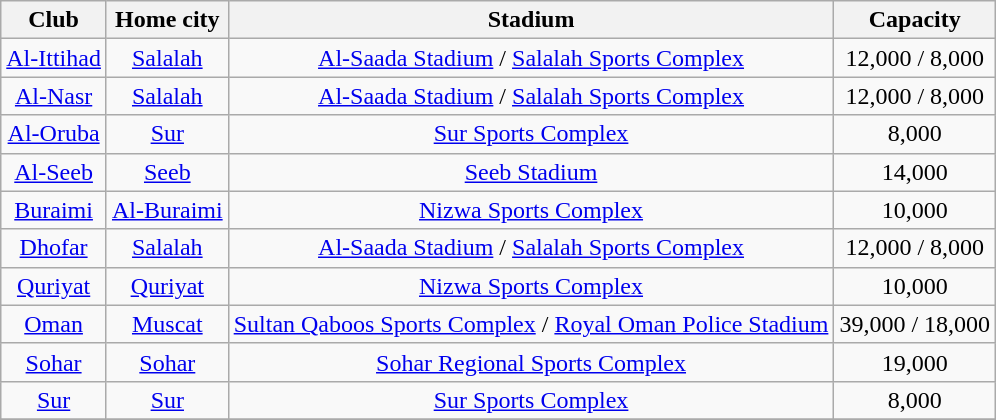<table class="wikitable" style="text-align: center;">
<tr>
<th>Club</th>
<th>Home city</th>
<th>Stadium</th>
<th>Capacity</th>
</tr>
<tr>
<td><a href='#'>Al-Ittihad</a></td>
<td><a href='#'>Salalah</a></td>
<td><a href='#'>Al-Saada Stadium</a> / <a href='#'>Salalah Sports Complex</a></td>
<td>12,000 / 8,000</td>
</tr>
<tr>
<td><a href='#'>Al-Nasr</a></td>
<td><a href='#'>Salalah</a></td>
<td><a href='#'>Al-Saada Stadium</a> / <a href='#'>Salalah Sports Complex</a></td>
<td>12,000 / 8,000</td>
</tr>
<tr>
<td><a href='#'>Al-Oruba</a></td>
<td><a href='#'>Sur</a></td>
<td><a href='#'>Sur Sports Complex</a></td>
<td>8,000</td>
</tr>
<tr>
<td><a href='#'>Al-Seeb</a></td>
<td><a href='#'>Seeb</a></td>
<td><a href='#'>Seeb Stadium</a></td>
<td>14,000</td>
</tr>
<tr>
<td><a href='#'>Buraimi</a></td>
<td><a href='#'>Al-Buraimi</a></td>
<td><a href='#'>Nizwa Sports Complex</a></td>
<td>10,000</td>
</tr>
<tr>
<td><a href='#'>Dhofar</a></td>
<td><a href='#'>Salalah</a></td>
<td><a href='#'>Al-Saada Stadium</a> / <a href='#'>Salalah Sports Complex</a></td>
<td>12,000 / 8,000</td>
</tr>
<tr>
<td><a href='#'>Quriyat</a></td>
<td><a href='#'>Quriyat</a></td>
<td><a href='#'>Nizwa Sports Complex</a></td>
<td>10,000</td>
</tr>
<tr>
<td><a href='#'>Oman</a></td>
<td><a href='#'>Muscat</a></td>
<td><a href='#'>Sultan Qaboos Sports Complex</a> / <a href='#'>Royal Oman Police Stadium</a></td>
<td>39,000 / 18,000</td>
</tr>
<tr>
<td><a href='#'>Sohar</a></td>
<td><a href='#'>Sohar</a></td>
<td><a href='#'>Sohar Regional Sports Complex</a></td>
<td>19,000</td>
</tr>
<tr>
<td><a href='#'>Sur</a></td>
<td><a href='#'>Sur</a></td>
<td><a href='#'>Sur Sports Complex</a></td>
<td>8,000</td>
</tr>
<tr>
</tr>
</table>
